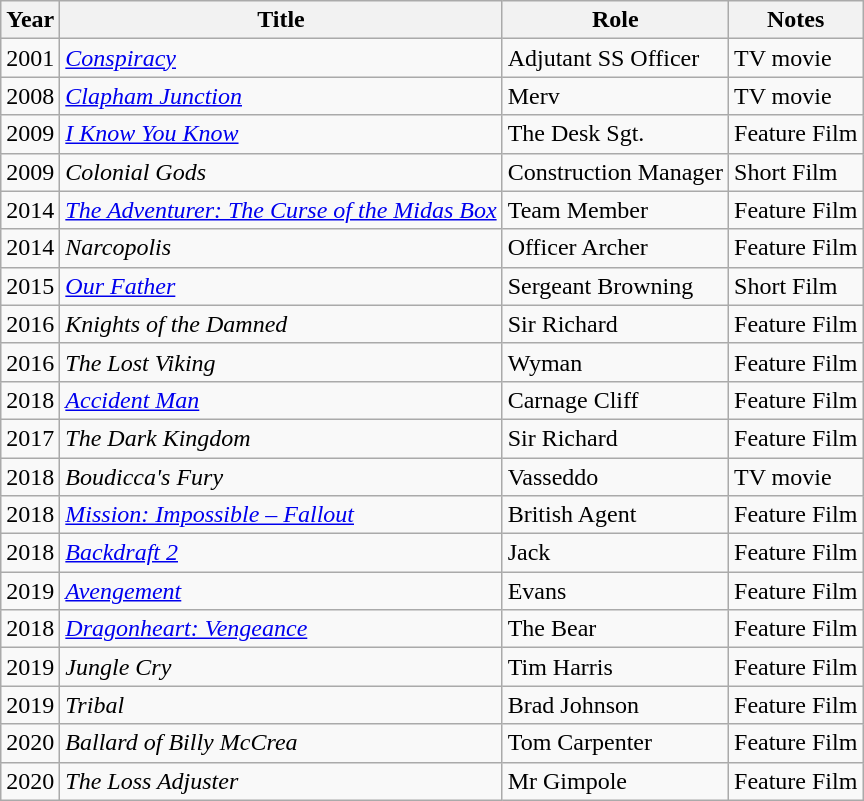<table class="wikitable sortable">
<tr>
<th>Year</th>
<th>Title</th>
<th>Role</th>
<th>Notes</th>
</tr>
<tr>
<td>2001</td>
<td><em><a href='#'>Conspiracy</a></em></td>
<td>Adjutant SS Officer</td>
<td>TV movie</td>
</tr>
<tr>
<td>2008</td>
<td><em><a href='#'>Clapham Junction</a></em></td>
<td>Merv</td>
<td>TV movie</td>
</tr>
<tr>
<td>2009</td>
<td><em><a href='#'>I Know You Know</a></em></td>
<td>The Desk Sgt.</td>
<td>Feature Film</td>
</tr>
<tr>
<td>2009</td>
<td><em>Colonial Gods</em></td>
<td>Construction Manager</td>
<td>Short Film</td>
</tr>
<tr>
<td>2014</td>
<td><em><a href='#'>The Adventurer: The Curse of the Midas Box</a></em></td>
<td>Team Member</td>
<td>Feature Film</td>
</tr>
<tr>
<td>2014</td>
<td><em>Narcopolis</em></td>
<td>Officer Archer</td>
<td>Feature Film</td>
</tr>
<tr>
<td>2015</td>
<td><em><a href='#'>Our Father</a></em></td>
<td>Sergeant Browning</td>
<td>Short Film</td>
</tr>
<tr>
<td>2016</td>
<td><em>Knights of the Damned</em></td>
<td>Sir Richard</td>
<td>Feature Film</td>
</tr>
<tr>
<td>2016</td>
<td><em>The Lost Viking</em></td>
<td>Wyman</td>
<td>Feature Film</td>
</tr>
<tr>
<td>2018</td>
<td><em><a href='#'>Accident Man</a></em></td>
<td>Carnage Cliff</td>
<td>Feature Film</td>
</tr>
<tr>
<td>2017</td>
<td><em>The Dark Kingdom</em></td>
<td>Sir Richard</td>
<td>Feature Film</td>
</tr>
<tr>
<td>2018</td>
<td><em>Boudicca's Fury</em></td>
<td>Vasseddo</td>
<td>TV movie</td>
</tr>
<tr>
<td>2018</td>
<td><em><a href='#'>Mission: Impossible – Fallout</a></em></td>
<td>British Agent</td>
<td>Feature Film</td>
</tr>
<tr>
<td>2018</td>
<td><em><a href='#'>Backdraft 2</a></em></td>
<td>Jack</td>
<td>Feature Film</td>
</tr>
<tr>
<td>2019</td>
<td><em><a href='#'>Avengement</a></em></td>
<td>Evans</td>
<td>Feature Film</td>
</tr>
<tr>
<td>2018</td>
<td><em><a href='#'>Dragonheart: Vengeance</a></em></td>
<td>The Bear</td>
<td>Feature Film</td>
</tr>
<tr>
<td>2019</td>
<td><em>Jungle Cry</em></td>
<td>Tim Harris</td>
<td>Feature Film</td>
</tr>
<tr>
<td>2019</td>
<td><em>Tribal</em></td>
<td>Brad Johnson</td>
<td>Feature Film</td>
</tr>
<tr>
<td>2020</td>
<td><em>Ballard of Billy McCrea</em></td>
<td>Tom Carpenter</td>
<td>Feature Film</td>
</tr>
<tr>
<td>2020</td>
<td><em>The Loss Adjuster</em></td>
<td>Mr Gimpole</td>
<td>Feature Film</td>
</tr>
</table>
